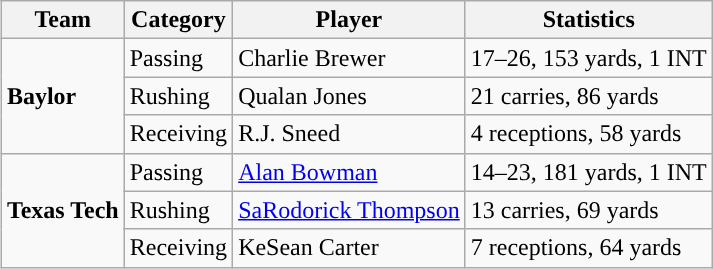<table class="wikitable" style="float: right;">
<tr>
<th>Team</th>
<th>Category</th>
<th>Player</th>
<th>Statistics</th>
</tr>
<tr>
<td rowspan=3><strong>Baylor</strong></td>
<td>Passing</td>
<td>Charlie Brewer</td>
<td>17–26, 153 yards, 1 INT</td>
</tr>
<tr>
<td>Rushing</td>
<td>Qualan Jones</td>
<td>21 carries, 86 yards</td>
</tr>
<tr>
<td>Receiving</td>
<td>R.J. Sneed</td>
<td>4 receptions, 58 yards</td>
</tr>
<tr>
<td rowspan=3><strong>Texas Tech</strong></td>
<td>Passing</td>
<td><a href='#'>Alan Bowman</a></td>
<td>14–23, 181 yards, 1 INT</td>
</tr>
<tr>
<td>Rushing</td>
<td><a href='#'>SaRodorick Thompson</a></td>
<td>13 carries, 69 yards</td>
</tr>
<tr>
<td>Receiving</td>
<td>KeSean Carter</td>
<td>7 receptions, 64 yards</td>
</tr>
</table>
